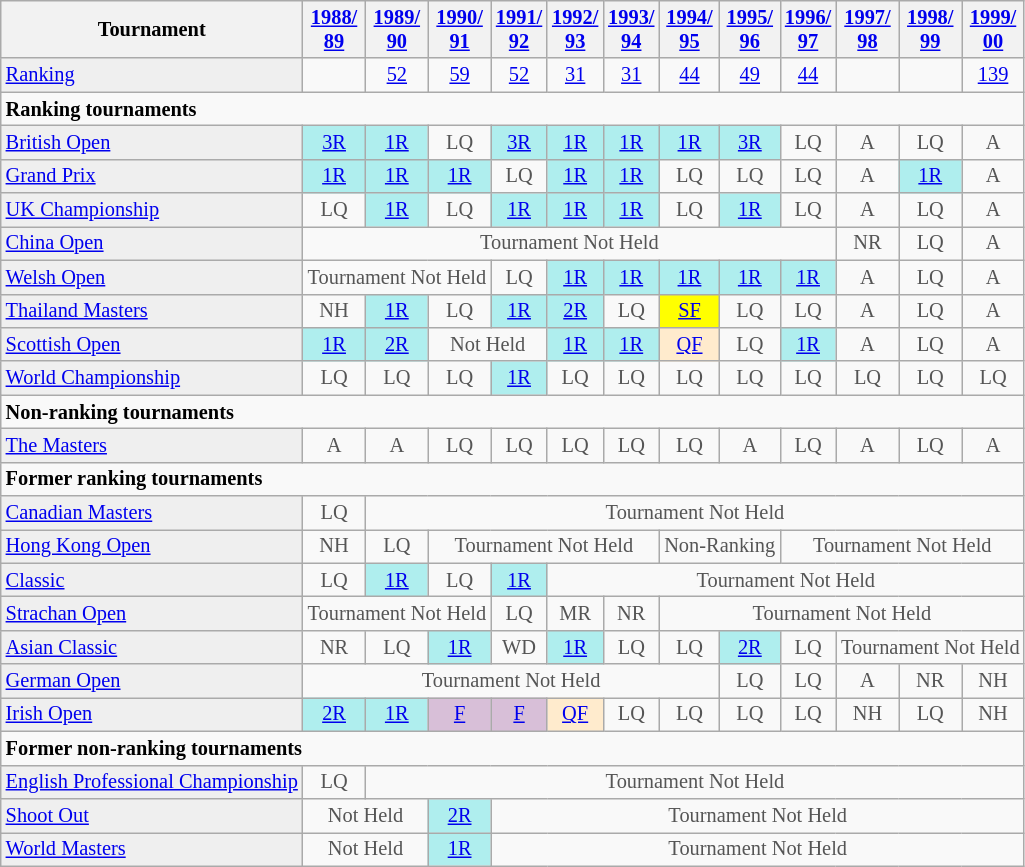<table class="wikitable" style="font-size:85%;">
<tr>
<th>Tournament</th>
<th><a href='#'>1988/<br>89</a></th>
<th><a href='#'>1989/<br>90</a></th>
<th><a href='#'>1990/<br>91</a></th>
<th><a href='#'>1991/<br>92</a></th>
<th><a href='#'>1992/<br>93</a></th>
<th><a href='#'>1993/<br>94</a></th>
<th><a href='#'>1994/<br>95</a></th>
<th><a href='#'>1995/<br>96</a></th>
<th><a href='#'>1996/<br>97</a></th>
<th><a href='#'>1997/<br>98</a></th>
<th><a href='#'>1998/<br>99</a></th>
<th><a href='#'>1999/<br>00</a></th>
</tr>
<tr>
<td style="background:#EFEFEF;"><a href='#'>Ranking</a></td>
<td align="center"></td>
<td align="center"><a href='#'>52</a></td>
<td align="center"><a href='#'>59</a></td>
<td align="center"><a href='#'>52</a></td>
<td align="center"><a href='#'>31</a></td>
<td align="center"><a href='#'>31</a></td>
<td align="center"><a href='#'>44</a></td>
<td align="center"><a href='#'>49</a></td>
<td align="center"><a href='#'>44</a></td>
<td align="center"></td>
<td align="center"></td>
<td align="center"><a href='#'>139</a></td>
</tr>
<tr>
<td colspan="20"><strong>Ranking tournaments</strong></td>
</tr>
<tr>
<td style="background:#EFEFEF;"><a href='#'>British Open</a></td>
<td align="center" style="background:#afeeee;"><a href='#'>3R</a></td>
<td align="center" style="background:#afeeee;"><a href='#'>1R</a></td>
<td align="center" style="color:#555555;">LQ</td>
<td align="center" style="background:#afeeee;"><a href='#'>3R</a></td>
<td align="center" style="background:#afeeee;"><a href='#'>1R</a></td>
<td align="center" style="background:#afeeee;"><a href='#'>1R</a></td>
<td align="center" style="background:#afeeee;"><a href='#'>1R</a></td>
<td align="center" style="background:#afeeee;"><a href='#'>3R</a></td>
<td align="center" style="color:#555555;">LQ</td>
<td align="center" style="color:#555555;">A</td>
<td align="center" style="color:#555555;">LQ</td>
<td align="center" style="color:#555555;">A</td>
</tr>
<tr>
<td style="background:#EFEFEF;"><a href='#'>Grand Prix</a></td>
<td align="center" style="background:#afeeee;"><a href='#'>1R</a></td>
<td align="center" style="background:#afeeee;"><a href='#'>1R</a></td>
<td align="center" style="background:#afeeee;"><a href='#'>1R</a></td>
<td align="center" style="color:#555555;">LQ</td>
<td align="center" style="background:#afeeee;"><a href='#'>1R</a></td>
<td align="center" style="background:#afeeee;"><a href='#'>1R</a></td>
<td align="center" style="color:#555555;">LQ</td>
<td align="center" style="color:#555555;">LQ</td>
<td align="center" style="color:#555555;">LQ</td>
<td align="center" style="color:#555555;">A</td>
<td align="center" style="background:#afeeee;"><a href='#'>1R</a></td>
<td align="center" style="color:#555555;">A</td>
</tr>
<tr>
<td style="background:#EFEFEF;"><a href='#'>UK Championship</a></td>
<td align="center" style="color:#555555;">LQ</td>
<td align="center" style="background:#afeeee;"><a href='#'>1R</a></td>
<td align="center" style="color:#555555;">LQ</td>
<td align="center" style="background:#afeeee;"><a href='#'>1R</a></td>
<td align="center" style="background:#afeeee;"><a href='#'>1R</a></td>
<td align="center" style="background:#afeeee;"><a href='#'>1R</a></td>
<td align="center" style="color:#555555;">LQ</td>
<td align="center" style="background:#afeeee;"><a href='#'>1R</a></td>
<td align="center" style="color:#555555;">LQ</td>
<td align="center" style="color:#555555;">A</td>
<td align="center" style="color:#555555;">LQ</td>
<td align="center" style="color:#555555;">A</td>
</tr>
<tr>
<td style="background:#EFEFEF;"><a href='#'>China Open</a></td>
<td align="center" colspan="9" style="color:#555555;">Tournament Not Held</td>
<td align="center" style="color:#555555;">NR</td>
<td align="center" style="color:#555555;">LQ</td>
<td align="center" style="color:#555555;">A</td>
</tr>
<tr>
<td style="background:#EFEFEF;"><a href='#'>Welsh Open</a></td>
<td align="center" colspan="3" style="color:#555555;">Tournament Not Held</td>
<td align="center" style="color:#555555;">LQ</td>
<td align="center" style="background:#afeeee;"><a href='#'>1R</a></td>
<td align="center" style="background:#afeeee;"><a href='#'>1R</a></td>
<td align="center" style="background:#afeeee;"><a href='#'>1R</a></td>
<td align="center" style="background:#afeeee;"><a href='#'>1R</a></td>
<td align="center" style="background:#afeeee;"><a href='#'>1R</a></td>
<td align="center" style="color:#555555;">A</td>
<td align="center" style="color:#555555;">LQ</td>
<td align="center" style="color:#555555;">A</td>
</tr>
<tr>
<td style="background:#EFEFEF;"><a href='#'>Thailand Masters</a></td>
<td align="center" style="color:#555555;">NH</td>
<td align="center" style="background:#afeeee;"><a href='#'>1R</a></td>
<td align="center" style="color:#555555;">LQ</td>
<td align="center" style="background:#afeeee;"><a href='#'>1R</a></td>
<td align="center" style="background:#afeeee;"><a href='#'>2R</a></td>
<td align="center" style="color:#555555;">LQ</td>
<td align="center" style="background:yellow;"><a href='#'>SF</a></td>
<td align="center" style="color:#555555;">LQ</td>
<td align="center" style="color:#555555;">LQ</td>
<td align="center" style="color:#555555;">A</td>
<td align="center" style="color:#555555;">LQ</td>
<td align="center" style="color:#555555;">A</td>
</tr>
<tr>
<td style="background:#EFEFEF;"><a href='#'>Scottish Open</a></td>
<td align="center" style="background:#afeeee;"><a href='#'>1R</a></td>
<td align="center" style="background:#afeeee;"><a href='#'>2R</a></td>
<td align="center" colspan="2" style="color:#555555;">Not Held</td>
<td align="center" style="background:#afeeee;"><a href='#'>1R</a></td>
<td align="center" style="background:#afeeee;"><a href='#'>1R</a></td>
<td align="center" style="background:#ffebcd;"><a href='#'>QF</a></td>
<td align="center" style="color:#555555;">LQ</td>
<td align="center" style="background:#afeeee;"><a href='#'>1R</a></td>
<td align="center" style="color:#555555;">A</td>
<td align="center" style="color:#555555;">LQ</td>
<td align="center" style="color:#555555;">A</td>
</tr>
<tr>
<td style="background:#EFEFEF;"><a href='#'>World Championship</a></td>
<td align="center" style="color:#555555;">LQ</td>
<td align="center" style="color:#555555;">LQ</td>
<td align="center" style="color:#555555;">LQ</td>
<td align="center" style="background:#afeeee;"><a href='#'>1R</a></td>
<td align="center" style="color:#555555;">LQ</td>
<td align="center" style="color:#555555;">LQ</td>
<td align="center" style="color:#555555;">LQ</td>
<td align="center" style="color:#555555;">LQ</td>
<td align="center" style="color:#555555;">LQ</td>
<td align="center" style="color:#555555;">LQ</td>
<td align="center" style="color:#555555;">LQ</td>
<td align="center" style="color:#555555;">LQ</td>
</tr>
<tr>
<td colspan="20"><strong>Non-ranking tournaments</strong></td>
</tr>
<tr>
<td style="background:#EFEFEF;"><a href='#'>The Masters</a></td>
<td align="center" style="color:#555555;">A</td>
<td align="center" style="color:#555555;">A</td>
<td align="center" style="color:#555555;">LQ</td>
<td align="center" style="color:#555555;">LQ</td>
<td align="center" style="color:#555555;">LQ</td>
<td align="center" style="color:#555555;">LQ</td>
<td align="center" style="color:#555555;">LQ</td>
<td align="center" style="color:#555555;">A</td>
<td align="center" style="color:#555555;">LQ</td>
<td align="center" style="color:#555555;">A</td>
<td align="center" style="color:#555555;">LQ</td>
<td align="center" style="color:#555555;">A</td>
</tr>
<tr>
<td colspan="20"><strong>Former ranking tournaments</strong></td>
</tr>
<tr>
<td style="background:#EFEFEF;"><a href='#'>Canadian Masters</a></td>
<td align="center" style="color:#555555;">LQ</td>
<td align="center" colspan="20" style="color:#555555;">Tournament Not Held</td>
</tr>
<tr>
<td style="background:#EFEFEF;"><a href='#'>Hong Kong Open</a></td>
<td align="center" style="color:#555555;">NH</td>
<td align="center" style="color:#555555;">LQ</td>
<td align="center" colspan="4" style="color:#555555;">Tournament Not Held</td>
<td align="center" colspan="2" style="color:#555555;">Non-Ranking</td>
<td align="center" colspan="20" style="color:#555555;">Tournament Not Held</td>
</tr>
<tr>
<td style="background:#EFEFEF;"><a href='#'>Classic</a></td>
<td align="center" style="color:#555555;">LQ</td>
<td align="center" style="background:#afeeee;"><a href='#'>1R</a></td>
<td align="center" style="color:#555555;">LQ</td>
<td align="center" style="background:#afeeee;"><a href='#'>1R</a></td>
<td align="center" colspan="20" style="color:#555555;">Tournament Not Held</td>
</tr>
<tr>
<td style="background:#EFEFEF;"><a href='#'>Strachan Open</a></td>
<td align="center" colspan="3" style="color:#555555;">Tournament Not Held</td>
<td align="center" style="color:#555555;">LQ</td>
<td align="center" style="color:#555555;">MR</td>
<td align="center" style="color:#555555;">NR</td>
<td align="center" colspan="20" style="color:#555555;">Tournament Not Held</td>
</tr>
<tr>
<td style="background:#EFEFEF;"><a href='#'>Asian Classic</a></td>
<td align="center" style="color:#555555;">NR</td>
<td align="center" style="color:#555555;">LQ</td>
<td align="center" style="background:#afeeee;"><a href='#'>1R</a></td>
<td align="center" style="color:#555555;">WD</td>
<td align="center" style="background:#afeeee;"><a href='#'>1R</a></td>
<td align="center" style="color:#555555;">LQ</td>
<td align="center" style="color:#555555;">LQ</td>
<td align="center" style="background:#afeeee;"><a href='#'>2R</a></td>
<td align="center" style="color:#555555;">LQ</td>
<td align="center" colspan="20" style="color:#555555;">Tournament Not Held</td>
</tr>
<tr>
<td style="background:#EFEFEF;"><a href='#'>German Open</a></td>
<td align="center" colspan="7" style="color:#555555;">Tournament Not Held</td>
<td align="center" style="color:#555555;">LQ</td>
<td align="center" style="color:#555555;">LQ</td>
<td align="center" style="color:#555555;">A</td>
<td align="center" style="color:#555555;">NR</td>
<td align="center" colspan="20" style="color:#555555;">NH</td>
</tr>
<tr>
<td style="background:#EFEFEF;"><a href='#'>Irish Open</a></td>
<td align="center" style="background:#afeeee;"><a href='#'>2R</a></td>
<td align="center" style="background:#afeeee;"><a href='#'>1R</a></td>
<td align="center" style="background:#D8BFD8;"><a href='#'>F</a></td>
<td align="center" style="background:#D8BFD8;"><a href='#'>F</a></td>
<td align="center" style="background:#ffebcd;"><a href='#'>QF</a></td>
<td align="center" style="color:#555555;">LQ</td>
<td align="center" style="color:#555555;">LQ</td>
<td align="center" style="color:#555555;">LQ</td>
<td align="center" style="color:#555555;">LQ</td>
<td align="center" style="color:#555555;">NH</td>
<td align="center" style="color:#555555;">LQ</td>
<td align="center" colspan="20" style="color:#555555;">NH</td>
</tr>
<tr>
<td colspan="20"><strong>Former non-ranking tournaments</strong></td>
</tr>
<tr>
<td style="background:#EFEFEF;"><a href='#'>English Professional Championship</a></td>
<td align="center" style="color:#555555;">LQ</td>
<td align="center" colspan="20" style="color:#555555;">Tournament Not Held</td>
</tr>
<tr>
<td style="background:#EFEFEF;"><a href='#'>Shoot Out</a></td>
<td align="center" colspan="2" style="color:#555555;">Not Held</td>
<td align="center" style="background:#afeeee;"><a href='#'>2R</a></td>
<td align="center" colspan="20" style="color:#555555;">Tournament Not Held</td>
</tr>
<tr>
<td style="background:#EFEFEF;"><a href='#'>World Masters</a></td>
<td align="center" colspan="2" style="color:#555555;">Not Held</td>
<td align="center" style="background:#afeeee;"><a href='#'>1R</a></td>
<td align="center" colspan="20" style="color:#555555;">Tournament Not Held</td>
</tr>
</table>
